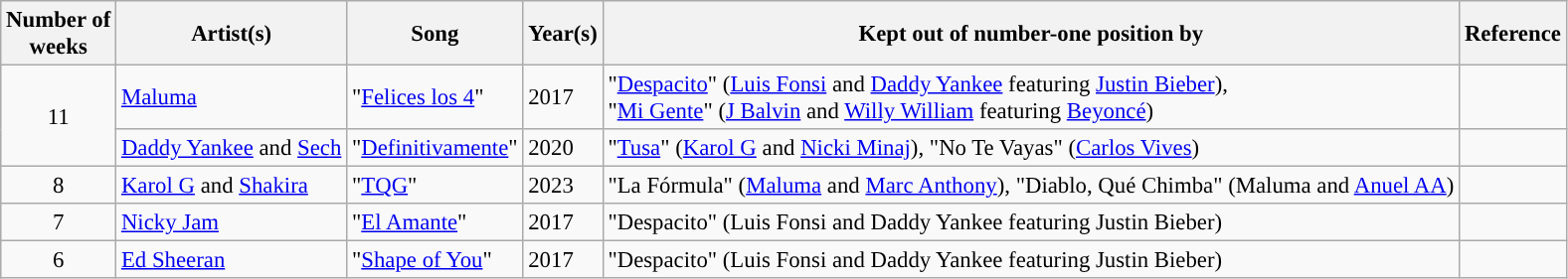<table class="wikitable" style="font-size:95%;">
<tr>
<th>Number of <br> weeks</th>
<th>Artist(s)</th>
<th>Song</th>
<th>Year(s)</th>
<th>Kept out of number-one position by</th>
<th>Reference</th>
</tr>
<tr>
<td rowspan="2" style="text-align:center;">11</td>
<td><a href='#'>Maluma</a></td>
<td>"<a href='#'>Felices los 4</a>"</td>
<td>2017</td>
<td>"<a href='#'>Despacito</a>" (<a href='#'>Luis Fonsi</a> and <a href='#'>Daddy Yankee</a> featuring <a href='#'>Justin Bieber</a>),<br>"<a href='#'>Mi Gente</a>" (<a href='#'>J Balvin</a> and <a href='#'>Willy William</a> featuring <a href='#'>Beyoncé</a>)</td>
<td align="center"></td>
</tr>
<tr>
<td><a href='#'>Daddy Yankee</a> and <a href='#'>Sech</a></td>
<td>"<a href='#'>Definitivamente</a>"</td>
<td>2020</td>
<td>"<a href='#'>Tusa</a>" (<a href='#'>Karol G</a> and <a href='#'>Nicki Minaj</a>), "No Te Vayas" (<a href='#'>Carlos Vives</a>)</td>
<td align="center"></td>
</tr>
<tr>
<td style="text-align:center;">8</td>
<td><a href='#'>Karol G</a> and <a href='#'>Shakira</a></td>
<td>"<a href='#'>TQG</a>"</td>
<td>2023</td>
<td>"La Fórmula" (<a href='#'>Maluma</a> and <a href='#'>Marc Anthony</a>), "Diablo, Qué Chimba" (Maluma and <a href='#'>Anuel AA</a>)</td>
<td align="center"></td>
</tr>
<tr>
<td style="text-align:center;">7</td>
<td><a href='#'>Nicky Jam</a></td>
<td>"<a href='#'>El Amante</a>"</td>
<td>2017</td>
<td>"Despacito" (Luis Fonsi and Daddy Yankee featuring Justin Bieber)</td>
<td align="center"></td>
</tr>
<tr>
<td style="text-align:center;">6</td>
<td><a href='#'>Ed Sheeran</a></td>
<td>"<a href='#'>Shape of You</a>"</td>
<td>2017</td>
<td>"Despacito" (Luis Fonsi and Daddy Yankee featuring Justin Bieber)</td>
<td align="center"></td>
</tr>
</table>
